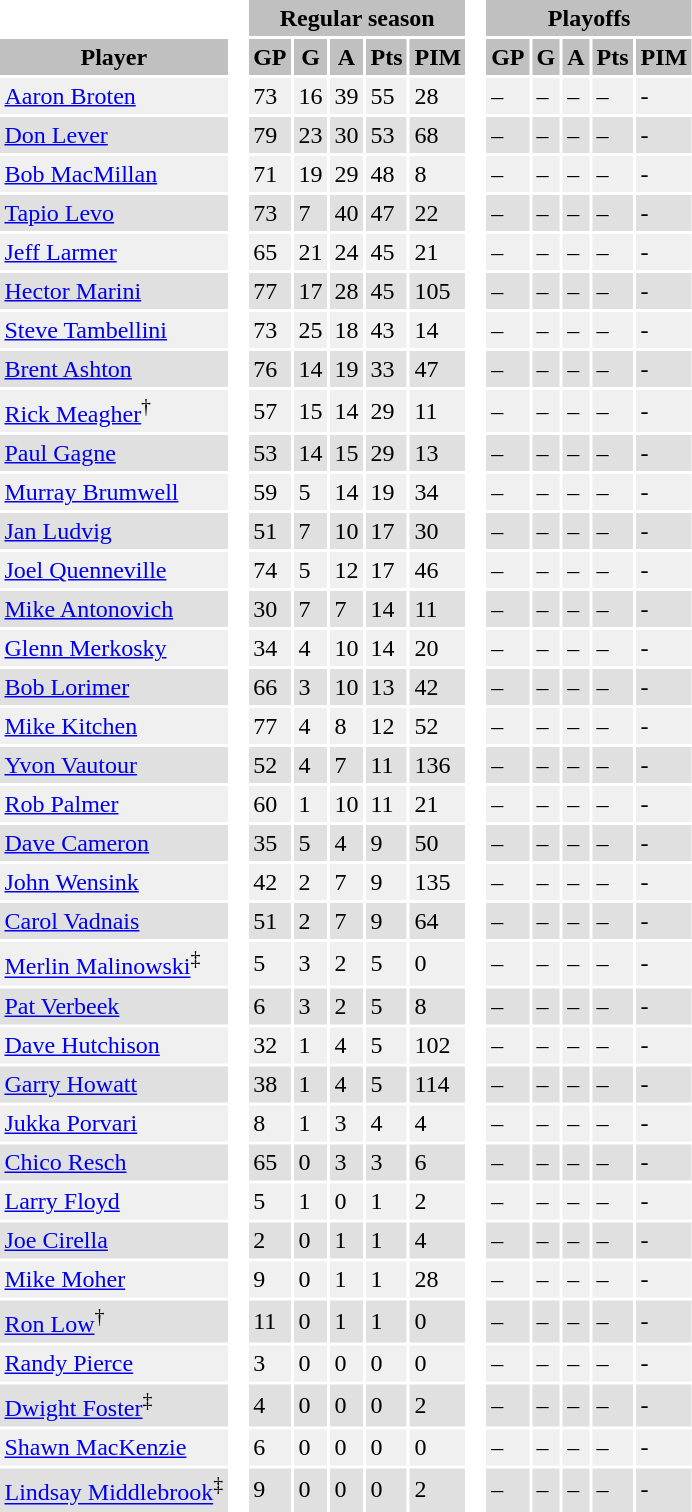<table BORDER="0" CELLPADDING="3" CELLSPACING="2" ID="Table1">
<tr ALIGN="center" bgcolor="#c0c0c0">
<th ALIGN="center" colspan="1" bgcolor="#ffffff"> </th>
<th ALIGN="center" rowspan="99" bgcolor="#ffffff"> </th>
<th ALIGN="center" colspan="5">Regular season</th>
<th ALIGN="center" rowspan="99" bgcolor="#ffffff"> </th>
<th ALIGN="center" colspan="5">Playoffs</th>
</tr>
<tr ALIGN="center" bgcolor="#c0c0c0">
<th ALIGN="center">Player</th>
<th ALIGN="center">GP</th>
<th ALIGN="center">G</th>
<th ALIGN="center">A</th>
<th ALIGN="center">Pts</th>
<th ALIGN="center">PIM</th>
<th ALIGN="center">GP</th>
<th ALIGN="center">G</th>
<th ALIGN="center">A</th>
<th ALIGN="center">Pts</th>
<th ALIGN="center">PIM</th>
</tr>
<tr bgcolor="#f0f0f0">
<td><a href='#'>Aaron Broten</a></td>
<td>73</td>
<td>16</td>
<td>39</td>
<td>55</td>
<td>28</td>
<td>–</td>
<td>–</td>
<td>–</td>
<td>–</td>
<td>-</td>
</tr>
<tr bgcolor="#e0e0e0">
<td><a href='#'>Don Lever</a></td>
<td>79</td>
<td>23</td>
<td>30</td>
<td>53</td>
<td>68</td>
<td>–</td>
<td>–</td>
<td>–</td>
<td>–</td>
<td>-</td>
</tr>
<tr bgcolor="#f0f0f0">
<td><a href='#'>Bob MacMillan</a></td>
<td>71</td>
<td>19</td>
<td>29</td>
<td>48</td>
<td>8</td>
<td>–</td>
<td>–</td>
<td>–</td>
<td>–</td>
<td>-</td>
</tr>
<tr bgcolor="#e0e0e0">
<td><a href='#'>Tapio Levo</a></td>
<td>73</td>
<td>7</td>
<td>40</td>
<td>47</td>
<td>22</td>
<td>–</td>
<td>–</td>
<td>–</td>
<td>–</td>
<td>-</td>
</tr>
<tr bgcolor="#f0f0f0">
<td><a href='#'>Jeff Larmer</a></td>
<td>65</td>
<td>21</td>
<td>24</td>
<td>45</td>
<td>21</td>
<td>–</td>
<td>–</td>
<td>–</td>
<td>–</td>
<td>-</td>
</tr>
<tr bgcolor="#e0e0e0">
<td><a href='#'>Hector Marini</a></td>
<td>77</td>
<td>17</td>
<td>28</td>
<td>45</td>
<td>105</td>
<td>–</td>
<td>–</td>
<td>–</td>
<td>–</td>
<td>-</td>
</tr>
<tr bgcolor="#f0f0f0">
<td><a href='#'>Steve Tambellini</a></td>
<td>73</td>
<td>25</td>
<td>18</td>
<td>43</td>
<td>14</td>
<td>–</td>
<td>–</td>
<td>–</td>
<td>–</td>
<td>-</td>
</tr>
<tr bgcolor="#e0e0e0">
<td><a href='#'>Brent Ashton</a></td>
<td>76</td>
<td>14</td>
<td>19</td>
<td>33</td>
<td>47</td>
<td>–</td>
<td>–</td>
<td>–</td>
<td>–</td>
<td>-</td>
</tr>
<tr bgcolor="#f0f0f0">
<td><a href='#'>Rick Meagher</a><sup>†</sup></td>
<td>57</td>
<td>15</td>
<td>14</td>
<td>29</td>
<td>11</td>
<td>–</td>
<td>–</td>
<td>–</td>
<td>–</td>
<td>-</td>
</tr>
<tr bgcolor="#e0e0e0">
<td><a href='#'>Paul Gagne</a></td>
<td>53</td>
<td>14</td>
<td>15</td>
<td>29</td>
<td>13</td>
<td>–</td>
<td>–</td>
<td>–</td>
<td>–</td>
<td>-</td>
</tr>
<tr bgcolor="#f0f0f0">
<td><a href='#'>Murray Brumwell</a></td>
<td>59</td>
<td>5</td>
<td>14</td>
<td>19</td>
<td>34</td>
<td>–</td>
<td>–</td>
<td>–</td>
<td>–</td>
<td>-</td>
</tr>
<tr bgcolor="#e0e0e0">
<td><a href='#'>Jan Ludvig</a></td>
<td>51</td>
<td>7</td>
<td>10</td>
<td>17</td>
<td>30</td>
<td>–</td>
<td>–</td>
<td>–</td>
<td>–</td>
<td>-</td>
</tr>
<tr bgcolor="#f0f0f0">
<td><a href='#'>Joel Quenneville</a></td>
<td>74</td>
<td>5</td>
<td>12</td>
<td>17</td>
<td>46</td>
<td>–</td>
<td>–</td>
<td>–</td>
<td>–</td>
<td>-</td>
</tr>
<tr bgcolor="#e0e0e0">
<td><a href='#'>Mike Antonovich</a></td>
<td>30</td>
<td>7</td>
<td>7</td>
<td>14</td>
<td>11</td>
<td>–</td>
<td>–</td>
<td>–</td>
<td>–</td>
<td>-</td>
</tr>
<tr bgcolor="#f0f0f0">
<td><a href='#'>Glenn Merkosky</a></td>
<td>34</td>
<td>4</td>
<td>10</td>
<td>14</td>
<td>20</td>
<td>–</td>
<td>–</td>
<td>–</td>
<td>–</td>
<td>-</td>
</tr>
<tr bgcolor="#e0e0e0">
<td><a href='#'>Bob Lorimer</a></td>
<td>66</td>
<td>3</td>
<td>10</td>
<td>13</td>
<td>42</td>
<td>–</td>
<td>–</td>
<td>–</td>
<td>–</td>
<td>-</td>
</tr>
<tr bgcolor="#f0f0f0">
<td><a href='#'>Mike Kitchen</a></td>
<td>77</td>
<td>4</td>
<td>8</td>
<td>12</td>
<td>52</td>
<td>–</td>
<td>–</td>
<td>–</td>
<td>–</td>
<td>-</td>
</tr>
<tr bgcolor="#e0e0e0">
<td><a href='#'>Yvon Vautour</a></td>
<td>52</td>
<td>4</td>
<td>7</td>
<td>11</td>
<td>136</td>
<td>–</td>
<td>–</td>
<td>–</td>
<td>–</td>
<td>-</td>
</tr>
<tr bgcolor="#f0f0f0">
<td><a href='#'>Rob Palmer</a></td>
<td>60</td>
<td>1</td>
<td>10</td>
<td>11</td>
<td>21</td>
<td>–</td>
<td>–</td>
<td>–</td>
<td>–</td>
<td>-</td>
</tr>
<tr bgcolor="#e0e0e0">
<td><a href='#'>Dave Cameron</a></td>
<td>35</td>
<td>5</td>
<td>4</td>
<td>9</td>
<td>50</td>
<td>–</td>
<td>–</td>
<td>–</td>
<td>–</td>
<td>-</td>
</tr>
<tr bgcolor="#f0f0f0">
<td><a href='#'>John Wensink</a></td>
<td>42</td>
<td>2</td>
<td>7</td>
<td>9</td>
<td>135</td>
<td>–</td>
<td>–</td>
<td>–</td>
<td>–</td>
<td>-</td>
</tr>
<tr bgcolor="#e0e0e0">
<td><a href='#'>Carol Vadnais</a></td>
<td>51</td>
<td>2</td>
<td>7</td>
<td>9</td>
<td>64</td>
<td>–</td>
<td>–</td>
<td>–</td>
<td>–</td>
<td>-</td>
</tr>
<tr bgcolor="#f0f0f0">
<td><a href='#'>Merlin Malinowski</a><sup>‡</sup></td>
<td>5</td>
<td>3</td>
<td>2</td>
<td>5</td>
<td>0</td>
<td>–</td>
<td>–</td>
<td>–</td>
<td>–</td>
<td>-</td>
</tr>
<tr bgcolor="#e0e0e0">
<td><a href='#'>Pat Verbeek</a></td>
<td>6</td>
<td>3</td>
<td>2</td>
<td>5</td>
<td>8</td>
<td>–</td>
<td>–</td>
<td>–</td>
<td>–</td>
<td>-</td>
</tr>
<tr bgcolor="#f0f0f0">
<td><a href='#'>Dave Hutchison</a></td>
<td>32</td>
<td>1</td>
<td>4</td>
<td>5</td>
<td>102</td>
<td>–</td>
<td>–</td>
<td>–</td>
<td>–</td>
<td>-</td>
</tr>
<tr bgcolor="#e0e0e0">
<td><a href='#'>Garry Howatt</a></td>
<td>38</td>
<td>1</td>
<td>4</td>
<td>5</td>
<td>114</td>
<td>–</td>
<td>–</td>
<td>–</td>
<td>–</td>
<td>-</td>
</tr>
<tr bgcolor="#f0f0f0">
<td><a href='#'>Jukka Porvari</a></td>
<td>8</td>
<td>1</td>
<td>3</td>
<td>4</td>
<td>4</td>
<td>–</td>
<td>–</td>
<td>–</td>
<td>–</td>
<td>-</td>
</tr>
<tr bgcolor="#e0e0e0">
<td><a href='#'>Chico Resch</a></td>
<td>65</td>
<td>0</td>
<td>3</td>
<td>3</td>
<td>6</td>
<td>–</td>
<td>–</td>
<td>–</td>
<td>–</td>
<td>-</td>
</tr>
<tr bgcolor="#f0f0f0">
<td><a href='#'>Larry Floyd</a></td>
<td>5</td>
<td>1</td>
<td>0</td>
<td>1</td>
<td>2</td>
<td>–</td>
<td>–</td>
<td>–</td>
<td>–</td>
<td>-</td>
</tr>
<tr bgcolor="#e0e0e0">
<td><a href='#'>Joe Cirella</a></td>
<td>2</td>
<td>0</td>
<td>1</td>
<td>1</td>
<td>4</td>
<td>–</td>
<td>–</td>
<td>–</td>
<td>–</td>
<td>-</td>
</tr>
<tr bgcolor="#f0f0f0">
<td><a href='#'>Mike Moher</a></td>
<td>9</td>
<td>0</td>
<td>1</td>
<td>1</td>
<td>28</td>
<td>–</td>
<td>–</td>
<td>–</td>
<td>–</td>
<td>-</td>
</tr>
<tr bgcolor="#e0e0e0">
<td><a href='#'>Ron Low</a><sup>†</sup></td>
<td>11</td>
<td>0</td>
<td>1</td>
<td>1</td>
<td>0</td>
<td>–</td>
<td>–</td>
<td>–</td>
<td>–</td>
<td>-</td>
</tr>
<tr bgcolor="#f0f0f0">
<td><a href='#'>Randy Pierce</a></td>
<td>3</td>
<td>0</td>
<td>0</td>
<td>0</td>
<td>0</td>
<td>–</td>
<td>–</td>
<td>–</td>
<td>–</td>
<td>-</td>
</tr>
<tr bgcolor="#e0e0e0">
<td><a href='#'>Dwight Foster</a><sup>‡</sup></td>
<td>4</td>
<td>0</td>
<td>0</td>
<td>0</td>
<td>2</td>
<td>–</td>
<td>–</td>
<td>–</td>
<td>–</td>
<td>-</td>
</tr>
<tr bgcolor="#f0f0f0">
<td><a href='#'>Shawn MacKenzie</a></td>
<td>6</td>
<td>0</td>
<td>0</td>
<td>0</td>
<td>0</td>
<td>–</td>
<td>–</td>
<td>–</td>
<td>–</td>
<td>-</td>
</tr>
<tr bgcolor="#e0e0e0">
<td><a href='#'>Lindsay Middlebrook</a><sup>‡</sup></td>
<td>9</td>
<td>0</td>
<td>0</td>
<td>0</td>
<td>2</td>
<td>–</td>
<td>–</td>
<td>–</td>
<td>–</td>
<td>-</td>
</tr>
</table>
